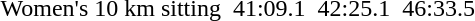<table>
<tr>
<td>Women's 10 km</td>
<td>sitting</td>
<td></td>
<td>41:09.1</td>
<td></td>
<td>42:25.1</td>
<td></td>
<td>46:33.5</td>
</tr>
</table>
